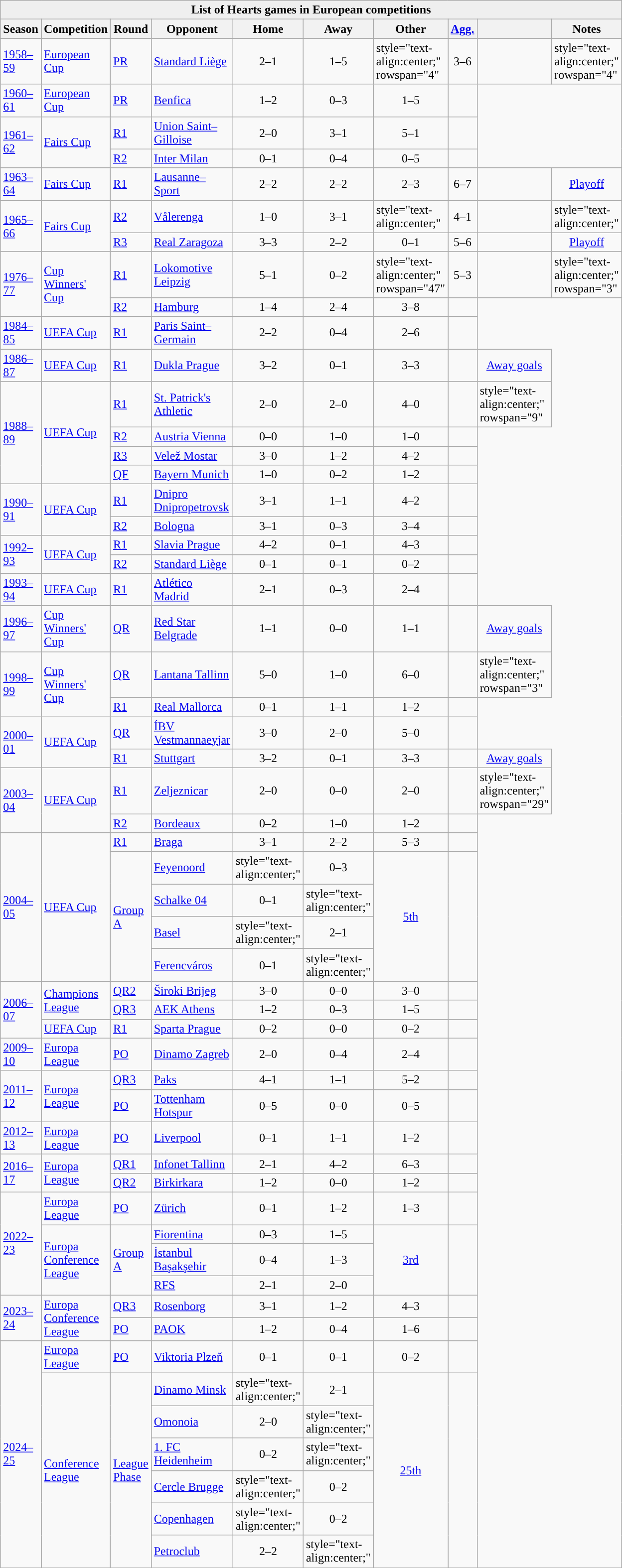<table class="sortable plainrowheaders wikitable" width="65%" style="text-align: left;">
<tr>
<th colspan="11" style="background:#EFEFEF;">List of Hearts games in European competitions</th>
</tr>
<tr>
<th>Season</th>
<th>Competition</th>
<th>Round</th>
<th>Opponent</th>
<th>Home</th>
<th>Away</th>
<th>Other</th>
<th><a href='#'>Agg.</a></th>
<th scope="col" width=15></th>
<th class="unsortable">Notes</th>
</tr>
<tr>
<td><a href='#'>1958–59</a></td>
<td><a href='#'>European Cup</a></td>
<td><a href='#'>PR</a></td>
<td> <a href='#'>Standard Liège</a></td>
<td style="text-align:center;">2–1</td>
<td style="text-align:center;">1–5</td>
<td>style="text-align:center;" rowspan="4" </td>
<td style="text-align:center;">3–6</td>
<td style="text-align:center;"></td>
<td>style="text-align:center;" rowspan="4" </td>
</tr>
<tr>
<td><a href='#'>1960–61</a></td>
<td><a href='#'>European Cup</a></td>
<td><a href='#'>PR</a></td>
<td> <a href='#'>Benfica</a></td>
<td style="text-align:center;">1–2</td>
<td style="text-align:center;">0–3</td>
<td style="text-align:center;">1–5</td>
<td style="text-align:center;"></td>
</tr>
<tr>
<td rowspan=2><a href='#'>1961–62</a></td>
<td rowspan=2><a href='#'>Fairs Cup</a></td>
<td><a href='#'>R1</a></td>
<td> <a href='#'>Union Saint–Gilloise</a></td>
<td style="text-align:center;">2–0</td>
<td style="text-align:center;">3–1</td>
<td style="text-align:center;">5–1</td>
<td style="text-align:center;"></td>
</tr>
<tr>
<td><a href='#'>R2</a></td>
<td> <a href='#'>Inter Milan</a></td>
<td style="text-align:center;">0–1</td>
<td style="text-align:center;">0–4</td>
<td style="text-align:center;">0–5</td>
<td style="text-align:center;"></td>
</tr>
<tr>
<td><a href='#'>1963–64</a></td>
<td><a href='#'>Fairs Cup</a></td>
<td><a href='#'>R1</a></td>
<td> <a href='#'>Lausanne–Sport</a></td>
<td style="text-align:center;">2–2</td>
<td style="text-align:center;">2–2</td>
<td style="text-align:center;">2–3</td>
<td style="text-align:center;">6–7</td>
<td style="text-align:center;"></td>
<td style="text-align:center;"><a href='#'>Playoff</a></td>
</tr>
<tr>
<td rowspan=2><a href='#'>1965–66</a></td>
<td rowspan=2><a href='#'>Fairs Cup</a></td>
<td><a href='#'>R2</a></td>
<td> <a href='#'>Vålerenga</a></td>
<td style="text-align:center;">1–0</td>
<td style="text-align:center;">3–1</td>
<td>style="text-align:center;" </td>
<td style="text-align:center;">4–1</td>
<td style="text-align:center;"></td>
<td>style="text-align:center;" </td>
</tr>
<tr>
<td><a href='#'>R3</a></td>
<td> <a href='#'>Real Zaragoza</a></td>
<td style="text-align:center;">3–3</td>
<td style="text-align:center;">2–2</td>
<td style="text-align:center;">0–1</td>
<td style="text-align:center;">5–6</td>
<td style="text-align:center;"></td>
<td style="text-align:center;"><a href='#'>Playoff</a></td>
</tr>
<tr>
<td rowspan=2><a href='#'>1976–77</a></td>
<td rowspan=2><a href='#'>Cup Winners' Cup</a></td>
<td><a href='#'>R1</a></td>
<td> <a href='#'>Lokomotive Leipzig</a></td>
<td style="text-align:center;">5–1</td>
<td style="text-align:center;">0–2</td>
<td>style="text-align:center;" rowspan="47" </td>
<td style="text-align:center;">5–3</td>
<td style="text-align:center;"></td>
<td>style="text-align:center;" rowspan="3" </td>
</tr>
<tr>
<td align=centre><a href='#'>R2</a></td>
<td align=left> <a href='#'>Hamburg</a></td>
<td style="text-align:center;">1–4</td>
<td style="text-align:center;">2–4</td>
<td style="text-align:center;">3–8</td>
<td style="text-align:center;"></td>
</tr>
<tr>
<td><a href='#'>1984–85</a></td>
<td><a href='#'>UEFA Cup</a></td>
<td><a href='#'>R1</a></td>
<td> <a href='#'>Paris Saint–Germain</a></td>
<td style="text-align:center;">2–2</td>
<td style="text-align:center;">0–4</td>
<td style="text-align:center;">2–6</td>
<td style="text-align:center;"></td>
</tr>
<tr>
<td><a href='#'>1986–87</a></td>
<td><a href='#'>UEFA Cup</a></td>
<td><a href='#'>R1</a></td>
<td> <a href='#'>Dukla Prague</a></td>
<td style="text-align:center;">3–2</td>
<td style="text-align:center;">0–1</td>
<td style="text-align:center;">3–3</td>
<td style="text-align:center;"></td>
<td style="text-align:center;"><a href='#'>Away goals</a></td>
</tr>
<tr>
<td rowspan=4><a href='#'>1988–89</a></td>
<td rowspan=4><a href='#'>UEFA Cup</a></td>
<td><a href='#'>R1</a></td>
<td> <a href='#'>St. Patrick's Athletic</a></td>
<td style="text-align:center;">2–0</td>
<td style="text-align:center;">2–0</td>
<td style="text-align:center;">4–0</td>
<td style="text-align:center;"></td>
<td>style="text-align:center;" rowspan="9" </td>
</tr>
<tr>
<td><a href='#'>R2</a></td>
<td> <a href='#'>Austria Vienna</a></td>
<td style="text-align:center;">0–0</td>
<td style="text-align:center;">1–0</td>
<td style="text-align:center;">1–0</td>
<td style="text-align:center;"></td>
</tr>
<tr>
<td><a href='#'>R3</a></td>
<td> <a href='#'>Velež Mostar</a></td>
<td style="text-align:center;">3–0</td>
<td style="text-align:center;">1–2</td>
<td style="text-align:center;">4–2</td>
<td style="text-align:center;"></td>
</tr>
<tr>
<td><a href='#'>QF</a></td>
<td> <a href='#'>Bayern Munich</a></td>
<td style="text-align:center;">1–0</td>
<td style="text-align:center;">0–2</td>
<td style="text-align:center;">1–2</td>
<td style="text-align:center;"></td>
</tr>
<tr>
<td rowspan=2><a href='#'>1990–91</a></td>
<td rowspan=2><a href='#'>UEFA Cup</a></td>
<td><a href='#'>R1</a></td>
<td> <a href='#'>Dnipro Dnipropetrovsk</a></td>
<td style="text-align:center;">3–1</td>
<td style="text-align:center;">1–1</td>
<td style="text-align:center;">4–2</td>
<td style="text-align:center;"></td>
</tr>
<tr>
<td><a href='#'>R2</a></td>
<td> <a href='#'>Bologna</a></td>
<td style="text-align:center;">3–1</td>
<td style="text-align:center;">0–3</td>
<td style="text-align:center;">3–4</td>
<td style="text-align:center;"></td>
</tr>
<tr>
<td rowspan=2><a href='#'>1992–93</a></td>
<td rowspan=2><a href='#'>UEFA Cup</a></td>
<td><a href='#'>R1</a></td>
<td> <a href='#'>Slavia Prague</a></td>
<td style="text-align:center;">4–2</td>
<td style="text-align:center;">0–1</td>
<td style="text-align:center;">4–3</td>
<td style="text-align:center;"></td>
</tr>
<tr>
<td><a href='#'>R2</a></td>
<td> <a href='#'>Standard Liège</a></td>
<td style="text-align:center;">0–1</td>
<td style="text-align:center;">0–1</td>
<td style="text-align:center;">0–2</td>
<td style="text-align:center;"></td>
</tr>
<tr>
<td><a href='#'>1993–94</a></td>
<td><a href='#'>UEFA Cup</a></td>
<td><a href='#'>R1</a></td>
<td> <a href='#'>Atlético Madrid</a></td>
<td style="text-align:center;">2–1</td>
<td style="text-align:center;">0–3</td>
<td style="text-align:center;">2–4</td>
<td style="text-align:center;"></td>
</tr>
<tr>
<td><a href='#'>1996–97</a></td>
<td><a href='#'>Cup Winners' Cup</a></td>
<td><a href='#'>QR</a></td>
<td> <a href='#'>Red Star Belgrade</a></td>
<td style="text-align:center;">1–1</td>
<td style="text-align:center;">0–0</td>
<td style="text-align:center;">1–1</td>
<td style="text-align:center;"></td>
<td style="text-align:center;"><a href='#'>Away goals</a></td>
</tr>
<tr>
<td rowspan=2><a href='#'>1998–99</a></td>
<td rowspan=2><a href='#'>Cup Winners' Cup</a></td>
<td><a href='#'>QR</a></td>
<td> <a href='#'>Lantana Tallinn</a></td>
<td style="text-align:center;">5–0</td>
<td style="text-align:center;">1–0</td>
<td style="text-align:center;">6–0</td>
<td style="text-align:center;"></td>
<td>style="text-align:center;" rowspan="3" </td>
</tr>
<tr>
<td><a href='#'>R1</a></td>
<td> <a href='#'>Real Mallorca</a></td>
<td style="text-align:center;">0–1</td>
<td style="text-align:center;">1–1</td>
<td style="text-align:center;">1–2</td>
<td style="text-align:center;"></td>
</tr>
<tr>
<td rowspan=2><a href='#'>2000–01</a></td>
<td rowspan=2><a href='#'>UEFA Cup</a></td>
<td><a href='#'>QR</a></td>
<td> <a href='#'>ÍBV Vestmannaeyjar</a></td>
<td style="text-align:center;">3–0</td>
<td style="text-align:center;">2–0</td>
<td style="text-align:center;">5–0</td>
<td style="text-align:center;"></td>
</tr>
<tr>
<td><a href='#'>R1</a></td>
<td> <a href='#'>Stuttgart</a></td>
<td style="text-align:center;">3–2</td>
<td style="text-align:center;">0–1</td>
<td style="text-align:center;">3–3</td>
<td style="text-align:center;"></td>
<td style="text-align:center;"><a href='#'>Away goals</a></td>
</tr>
<tr>
<td rowspan=2><a href='#'>2003–04</a></td>
<td rowspan=2><a href='#'>UEFA Cup</a></td>
<td><a href='#'>R1</a></td>
<td> <a href='#'>Zeljeznicar</a></td>
<td style="text-align:center;">2–0</td>
<td style="text-align:center;">0–0</td>
<td style="text-align:center;">2–0</td>
<td style="text-align:center;"></td>
<td>style="text-align:center;" rowspan="29" </td>
</tr>
<tr>
<td><a href='#'>R2</a></td>
<td> <a href='#'>Bordeaux</a></td>
<td style="text-align:center;">0–2</td>
<td style="text-align:center;">1–0</td>
<td style="text-align:center;">1–2</td>
<td style="text-align:center;"></td>
</tr>
<tr>
<td rowspan=5><a href='#'>2004–05</a></td>
<td rowspan=5><a href='#'>UEFA Cup</a></td>
<td><a href='#'>R1</a></td>
<td> <a href='#'>Braga</a></td>
<td style="text-align:center;">3–1</td>
<td style="text-align:center;">2–2</td>
<td style="text-align:center;">5–3</td>
<td style="text-align:center;"></td>
</tr>
<tr>
<td rowspan="4"><a href='#'>Group A</a></td>
<td> <a href='#'>Feyenoord</a></td>
<td>style="text-align:center;" </td>
<td style="text-align:center;">0–3</td>
<td style="text-align:center;" rowspan="4"><a href='#'>5th</a></td>
<td style="text-align:center;" rowspan="4"></td>
</tr>
<tr>
<td> <a href='#'>Schalke 04</a></td>
<td style="text-align:center;">0–1</td>
<td>style="text-align:center;" </td>
</tr>
<tr>
<td> <a href='#'>Basel</a></td>
<td>style="text-align:center;" </td>
<td style="text-align:center;">2–1</td>
</tr>
<tr>
<td> <a href='#'>Ferencváros</a></td>
<td style="text-align:center;">0–1</td>
<td>style="text-align:center;" </td>
</tr>
<tr>
<td rowspan=3><a href='#'>2006–07</a></td>
<td rowspan=2><a href='#'>Champions League</a></td>
<td><a href='#'>QR2</a></td>
<td> <a href='#'>Široki Brijeg</a></td>
<td style="text-align:center;">3–0</td>
<td style="text-align:center;">0–0</td>
<td style="text-align:center;">3–0</td>
<td style="text-align:center;"></td>
</tr>
<tr>
<td><a href='#'>QR3</a></td>
<td> <a href='#'>AEK Athens</a></td>
<td style="text-align:center;">1–2</td>
<td style="text-align:center;">0–3</td>
<td style="text-align:center;">1–5</td>
<td style="text-align:center;"></td>
</tr>
<tr>
<td><a href='#'>UEFA Cup</a></td>
<td><a href='#'>R1</a></td>
<td> <a href='#'>Sparta Prague</a></td>
<td style="text-align:center;">0–2</td>
<td style="text-align:center;">0–0</td>
<td style="text-align:center;">0–2</td>
<td style="text-align:center;"></td>
</tr>
<tr>
<td><a href='#'>2009–10</a></td>
<td><a href='#'>Europa League</a></td>
<td><a href='#'>PO</a></td>
<td> <a href='#'>Dinamo Zagreb</a></td>
<td style="text-align:center;">2–0</td>
<td style="text-align:center;">0–4</td>
<td style="text-align:center;">2–4</td>
<td style="text-align:center;"></td>
</tr>
<tr>
<td rowspan=2><a href='#'>2011–12</a></td>
<td rowspan=2><a href='#'>Europa League</a></td>
<td><a href='#'>QR3</a></td>
<td> <a href='#'>Paks</a></td>
<td style="text-align:center;">4–1</td>
<td style="text-align:center;">1–1</td>
<td style="text-align:center;">5–2</td>
<td style="text-align:center;"></td>
</tr>
<tr>
<td><a href='#'>PO</a></td>
<td> <a href='#'>Tottenham Hotspur</a></td>
<td style="text-align:center;">0–5</td>
<td style="text-align:center;">0–0</td>
<td style="text-align:center;">0–5</td>
<td style="text-align:center;"></td>
</tr>
<tr>
<td><a href='#'>2012–13</a></td>
<td><a href='#'>Europa League</a></td>
<td><a href='#'>PO</a></td>
<td> <a href='#'>Liverpool</a></td>
<td style="text-align:center;">0–1</td>
<td style="text-align:center;">1–1</td>
<td style="text-align:center;">1–2</td>
<td style="text-align:center;"></td>
</tr>
<tr>
<td rowspan=2><a href='#'>2016–17</a></td>
<td rowspan=2><a href='#'>Europa League</a></td>
<td><a href='#'>QR1</a></td>
<td> <a href='#'>Infonet Tallinn</a></td>
<td style="text-align:center;">2–1</td>
<td style="text-align:center;">4–2</td>
<td style="text-align:center;">6–3</td>
<td style="text-align:center;"></td>
</tr>
<tr>
<td><a href='#'>QR2</a></td>
<td> <a href='#'>Birkirkara</a></td>
<td style="text-align:center;">1–2</td>
<td style="text-align:center;">0–0</td>
<td style="text-align:center;">1–2</td>
<td style="text-align:center;"></td>
</tr>
<tr>
<td rowspan="4"><a href='#'>2022–23</a></td>
<td><a href='#'>Europa League</a></td>
<td><a href='#'>PO</a></td>
<td> <a href='#'>Zürich</a></td>
<td style="text-align:center;">0–1</td>
<td style="text-align:center;">1–2</td>
<td style="text-align:center;">1–3</td>
<td style="text-align:center;"></td>
</tr>
<tr>
<td rowspan="3"><a href='#'>Europa Conference League</a></td>
<td rowspan="3"><a href='#'>Group A</a></td>
<td> <a href='#'>Fiorentina</a></td>
<td style="text-align:center;">0–3</td>
<td style="text-align:center;">1–5</td>
<td style="text-align:center;" rowspan="3"><a href='#'>3rd</a></td>
<td style="text-align:center;" rowspan="3"></td>
</tr>
<tr>
<td> <a href='#'>İstanbul Başakşehir</a></td>
<td style="text-align:center;">0–4</td>
<td style="text-align:center;">1–3</td>
</tr>
<tr>
<td> <a href='#'>RFS</a></td>
<td style="text-align:center;">2–1</td>
<td style="text-align:center;">2–0</td>
</tr>
<tr>
<td rowspan="2"><a href='#'>2023–24</a></td>
<td rowspan="2"><a href='#'>Europa Conference League</a></td>
<td><a href='#'>QR3</a></td>
<td> <a href='#'>Rosenborg</a></td>
<td style="text-align:center;">3–1</td>
<td style="text-align:center;">1–2</td>
<td style="text-align:center;">4–3</td>
<td style="text-align:center;"></td>
</tr>
<tr>
<td><a href='#'>PO</a></td>
<td> <a href='#'>PAOK</a></td>
<td style="text-align:center;">1–2</td>
<td style="text-align:center;">0–4</td>
<td style="text-align:center;">1–6</td>
<td style="text-align:center;"></td>
</tr>
<tr>
<td rowspan="7"><a href='#'>2024–25</a></td>
<td><a href='#'>Europa League</a></td>
<td><a href='#'>PO</a></td>
<td> <a href='#'>Viktoria Plzeň</a></td>
<td style="text-align:center;">0–1</td>
<td style="text-align:center;">0–1</td>
<td style="text-align:center;">0–2</td>
<td style="text-align:center;"></td>
</tr>
<tr>
<td rowspan="6"><a href='#'>Conference League</a></td>
<td rowspan="6"><a href='#'>League Phase</a></td>
<td> <a href='#'>Dinamo Minsk</a></td>
<td>style="text-align:center;" </td>
<td style="text-align:center;">2–1</td>
<td style="text-align:center;" rowspan="6"><a href='#'>25th</a></td>
<td style="text-align:center;" rowspan="6"></td>
</tr>
<tr>
<td> <a href='#'>Omonoia</a></td>
<td style="text-align:center;">2–0</td>
<td>style="text-align:center;" </td>
</tr>
<tr>
<td> <a href='#'>1. FC Heidenheim</a></td>
<td style="text-align:center;">0–2</td>
<td>style="text-align:center;" </td>
</tr>
<tr>
<td> <a href='#'>Cercle Brugge</a></td>
<td>style="text-align:center;" </td>
<td style="text-align:center;">0–2</td>
</tr>
<tr>
<td> <a href='#'>Copenhagen</a></td>
<td>style="text-align:center;" </td>
<td style="text-align:center;">0–2</td>
</tr>
<tr>
<td> <a href='#'>Petroclub</a></td>
<td style="text-align:center;">2–2</td>
<td>style="text-align:center;" </td>
</tr>
</table>
